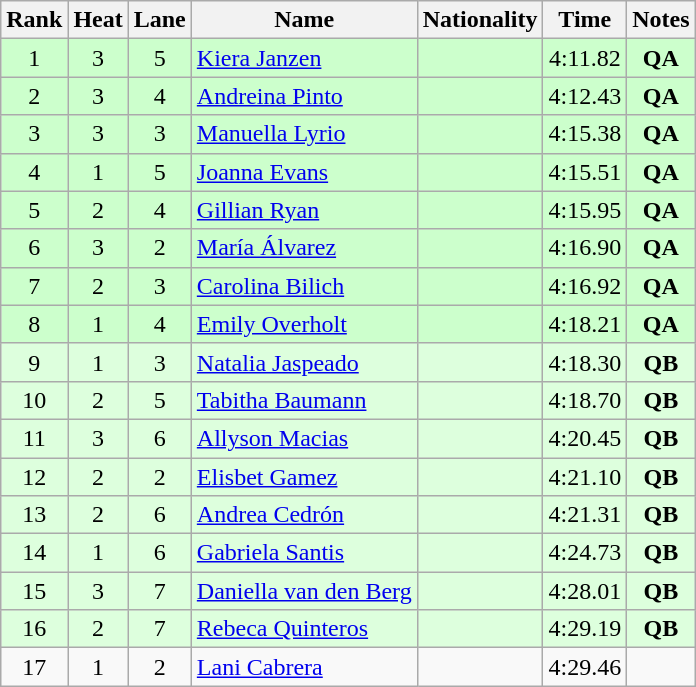<table class="wikitable sortable" style="text-align:center">
<tr>
<th>Rank</th>
<th>Heat</th>
<th>Lane</th>
<th>Name</th>
<th>Nationality</th>
<th>Time</th>
<th>Notes</th>
</tr>
<tr bgcolor=ccffcc>
<td>1</td>
<td>3</td>
<td>5</td>
<td align=left><a href='#'>Kiera Janzen</a></td>
<td align=left></td>
<td>4:11.82</td>
<td><strong>QA</strong></td>
</tr>
<tr bgcolor=ccffcc>
<td>2</td>
<td>3</td>
<td>4</td>
<td align=left><a href='#'>Andreina Pinto</a></td>
<td align=left></td>
<td>4:12.43</td>
<td><strong>QA</strong></td>
</tr>
<tr bgcolor=ccffcc>
<td>3</td>
<td>3</td>
<td>3</td>
<td align=left><a href='#'>Manuella Lyrio</a></td>
<td align=left></td>
<td>4:15.38</td>
<td><strong>QA</strong></td>
</tr>
<tr bgcolor=ccffcc>
<td>4</td>
<td>1</td>
<td>5</td>
<td align=left><a href='#'>Joanna Evans</a></td>
<td align=left></td>
<td>4:15.51</td>
<td><strong>QA</strong></td>
</tr>
<tr bgcolor=ccffcc>
<td>5</td>
<td>2</td>
<td>4</td>
<td align=left><a href='#'>Gillian Ryan</a></td>
<td align=left></td>
<td>4:15.95</td>
<td><strong>QA</strong></td>
</tr>
<tr bgcolor=ccffcc>
<td>6</td>
<td>3</td>
<td>2</td>
<td align=left><a href='#'>María Álvarez</a></td>
<td align=left></td>
<td>4:16.90</td>
<td><strong>QA</strong></td>
</tr>
<tr bgcolor=ccffcc>
<td>7</td>
<td>2</td>
<td>3</td>
<td align=left><a href='#'>Carolina Bilich</a></td>
<td align=left></td>
<td>4:16.92</td>
<td><strong>QA</strong></td>
</tr>
<tr bgcolor=ccffcc>
<td>8</td>
<td>1</td>
<td>4</td>
<td align=left><a href='#'>Emily Overholt</a></td>
<td align=left></td>
<td>4:18.21</td>
<td><strong>QA</strong></td>
</tr>
<tr bgcolor=ddffdd>
<td>9</td>
<td>1</td>
<td>3</td>
<td align=left><a href='#'>Natalia Jaspeado</a></td>
<td align=left></td>
<td>4:18.30</td>
<td><strong>QB</strong></td>
</tr>
<tr bgcolor=ddffdd>
<td>10</td>
<td>2</td>
<td>5</td>
<td align=left><a href='#'>Tabitha Baumann</a></td>
<td align=left></td>
<td>4:18.70</td>
<td><strong>QB</strong></td>
</tr>
<tr bgcolor=ddffdd>
<td>11</td>
<td>3</td>
<td>6</td>
<td align=left><a href='#'>Allyson Macias</a></td>
<td align=left></td>
<td>4:20.45</td>
<td><strong>QB</strong></td>
</tr>
<tr bgcolor=ddffdd>
<td>12</td>
<td>2</td>
<td>2</td>
<td align=left><a href='#'>Elisbet Gamez</a></td>
<td align=left></td>
<td>4:21.10</td>
<td><strong>QB</strong></td>
</tr>
<tr bgcolor=ddffdd>
<td>13</td>
<td>2</td>
<td>6</td>
<td align=left><a href='#'>Andrea Cedrón</a></td>
<td align=left></td>
<td>4:21.31</td>
<td><strong>QB</strong></td>
</tr>
<tr bgcolor=ddffdd>
<td>14</td>
<td>1</td>
<td>6</td>
<td align=left><a href='#'>Gabriela Santis</a></td>
<td align=left></td>
<td>4:24.73</td>
<td><strong>QB</strong></td>
</tr>
<tr bgcolor=ddffdd>
<td>15</td>
<td>3</td>
<td>7</td>
<td align=left><a href='#'>Daniella van den Berg</a></td>
<td align=left></td>
<td>4:28.01</td>
<td><strong>QB</strong></td>
</tr>
<tr bgcolor=ddffdd>
<td>16</td>
<td>2</td>
<td>7</td>
<td align=left><a href='#'>Rebeca Quinteros</a></td>
<td align=left></td>
<td>4:29.19</td>
<td><strong>QB</strong></td>
</tr>
<tr>
<td>17</td>
<td>1</td>
<td>2</td>
<td align=left><a href='#'>Lani Cabrera</a></td>
<td align=left></td>
<td>4:29.46</td>
<td></td>
</tr>
</table>
